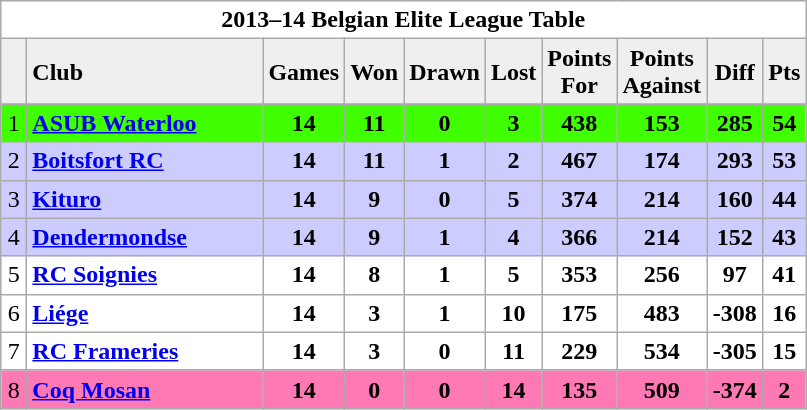<table class="wikitable" style="float:left; margin-right:15px; text-align: center;">
<tr>
<td colspan="12" style="background:#fff;" cellpadding="0" cellspacing="0"><strong>2013–14 Belgian Elite League Table</strong></td>
</tr>
<tr>
<th style="background:#efefef; width:10px;"></th>
<th style="text-align:left; background:#efefef; width:150px;">Club</th>
<th style="background:#efefef; width:20px;">Games</th>
<th style="background:#efefef; width:20px;">Won</th>
<th style="background:#efefef; width:20px;">Drawn</th>
<th style="background:#efefef; width:20px;">Lost</th>
<th style="background:#efefef; width:20px;">Points For</th>
<th style="background:#efefef; width:20px;">Points Against</th>
<th style="background:#efefef; width:30px;">Diff</th>
<th style="background:#efefef; width:20px;">Pts</th>
</tr>
<tr style="background:#3fff00; text-align:center;">
<td>1</td>
<td align=left><strong><a href='#'>ASUB Waterloo</a></strong></td>
<td><strong>14</strong></td>
<td><strong>11</strong></td>
<td><strong>0</strong></td>
<td><strong>3</strong></td>
<td><strong>438</strong></td>
<td><strong>153</strong></td>
<td><strong>285</strong></td>
<td><strong>54</strong></td>
</tr>
<tr style="background:#ccf; text-align:center;">
<td>2</td>
<td align=left><strong><a href='#'>Boitsfort RC</a></strong></td>
<td><strong>14</strong></td>
<td><strong>11</strong></td>
<td><strong>1</strong></td>
<td><strong>2</strong></td>
<td><strong>467</strong></td>
<td><strong>174</strong></td>
<td><strong>293</strong></td>
<td><strong>53</strong></td>
</tr>
<tr style="background:#ccf; text-align:center;">
<td>3</td>
<td align=left><strong><a href='#'>Kituro</a></strong></td>
<td><strong>14</strong></td>
<td><strong>9</strong></td>
<td><strong>0</strong></td>
<td><strong>5</strong></td>
<td><strong>374</strong></td>
<td><strong>214</strong></td>
<td><strong>160</strong></td>
<td><strong>44</strong></td>
</tr>
<tr style="background:#ccf; text-align:center;">
<td>4</td>
<td align=left><strong><a href='#'>Dendermondse</a></strong></td>
<td><strong>14</strong></td>
<td><strong>9</strong></td>
<td><strong>1</strong></td>
<td><strong>4</strong></td>
<td><strong>366</strong></td>
<td><strong>214</strong></td>
<td><strong>152</strong></td>
<td><strong>43</strong></td>
</tr>
<tr style="background:#fff; text-align:center;">
<td>5</td>
<td align=left><strong><a href='#'>RC Soignies</a></strong></td>
<td><strong>14</strong></td>
<td><strong>8</strong></td>
<td><strong>1</strong></td>
<td><strong>5</strong></td>
<td><strong>353</strong></td>
<td><strong>256</strong></td>
<td><strong>97</strong></td>
<td><strong>41</strong></td>
</tr>
<tr style="background:#fff; text-align:center;">
<td>6</td>
<td align=left><strong><a href='#'>Liége</a></strong></td>
<td><strong>14</strong></td>
<td><strong>3</strong></td>
<td><strong>1</strong></td>
<td><strong>10</strong></td>
<td><strong>175</strong></td>
<td><strong>483</strong></td>
<td><strong>-308</strong></td>
<td><strong>16</strong></td>
</tr>
<tr style="background:#fff; text-align:center;">
<td>7</td>
<td align=left><strong><a href='#'>RC Frameries</a></strong></td>
<td><strong>14</strong></td>
<td><strong>3</strong></td>
<td><strong>0</strong></td>
<td><strong>11</strong></td>
<td><strong>229</strong></td>
<td><strong>534</strong></td>
<td><strong>-305</strong></td>
<td><strong>15</strong></td>
</tr>
<tr style="background:#ff79B4; text-align:center;">
<td>8</td>
<td align=left><strong><a href='#'>Coq Mosan</a></strong></td>
<td><strong>14</strong></td>
<td><strong>0</strong></td>
<td><strong>0</strong></td>
<td><strong>14</strong></td>
<td><strong>135</strong></td>
<td><strong>509</strong></td>
<td><strong>-374</strong></td>
<td><strong>2</strong></td>
</tr>
</table>
